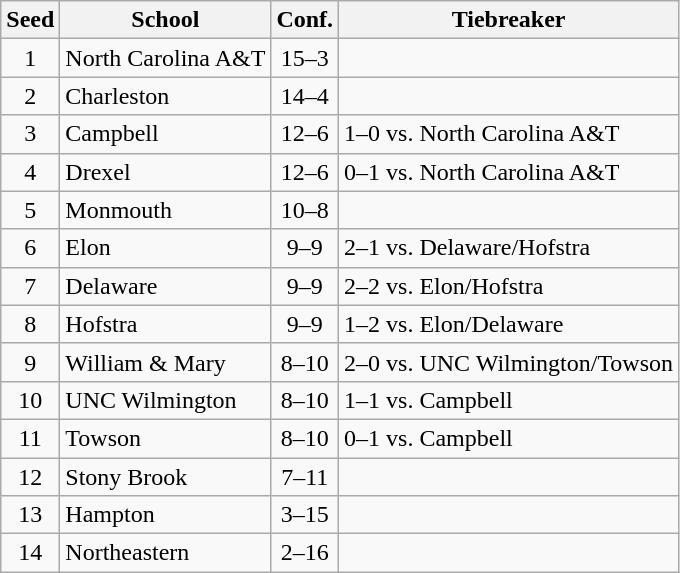<table class="wikitable" style="text-align:center">
<tr>
<th>Seed</th>
<th>School</th>
<th>Conf.</th>
<th>Tiebreaker</th>
</tr>
<tr>
<td>1</td>
<td align=left>North Carolina A&T</td>
<td>15–3</td>
<td align=left></td>
</tr>
<tr>
<td>2</td>
<td align=left>Charleston</td>
<td>14–4</td>
<td align=left></td>
</tr>
<tr>
<td>3</td>
<td align=left>Campbell</td>
<td>12–6</td>
<td align=left>1–0 vs. North Carolina A&T</td>
</tr>
<tr>
<td>4</td>
<td align=left>Drexel</td>
<td>12–6</td>
<td align=left>0–1 vs. North Carolina A&T</td>
</tr>
<tr>
<td>5</td>
<td align=left>Monmouth</td>
<td>10–8</td>
<td align=left></td>
</tr>
<tr>
<td>6</td>
<td align=left>Elon</td>
<td>9–9</td>
<td align=left>2–1 vs. Delaware/Hofstra</td>
</tr>
<tr>
<td>7</td>
<td align=left>Delaware</td>
<td>9–9</td>
<td align=left>2–2 vs. Elon/Hofstra</td>
</tr>
<tr>
<td>8</td>
<td align=left>Hofstra</td>
<td>9–9</td>
<td align=left>1–2 vs. Elon/Delaware</td>
</tr>
<tr>
<td>9</td>
<td align=left>William & Mary</td>
<td>8–10</td>
<td align=left>2–0 vs. UNC Wilmington/Towson</td>
</tr>
<tr>
<td>10</td>
<td align=left>UNC Wilmington</td>
<td>8–10</td>
<td align=left>1–1 vs. Campbell</td>
</tr>
<tr>
<td>11</td>
<td align=left>Towson</td>
<td>8–10</td>
<td align=left>0–1 vs. Campbell</td>
</tr>
<tr>
<td>12</td>
<td align=left>Stony Brook</td>
<td>7–11</td>
<td align=left></td>
</tr>
<tr>
<td>13</td>
<td align=left>Hampton</td>
<td>3–15</td>
<td align=left></td>
</tr>
<tr>
<td>14</td>
<td align=left>Northeastern</td>
<td>2–16</td>
<td align=left></td>
</tr>
</table>
